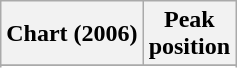<table class="wikitable sortable plainrowheaders" style="text-align:center">
<tr>
<th scope="col">Chart (2006)</th>
<th scope="col">Peak<br> position</th>
</tr>
<tr>
</tr>
<tr>
</tr>
</table>
